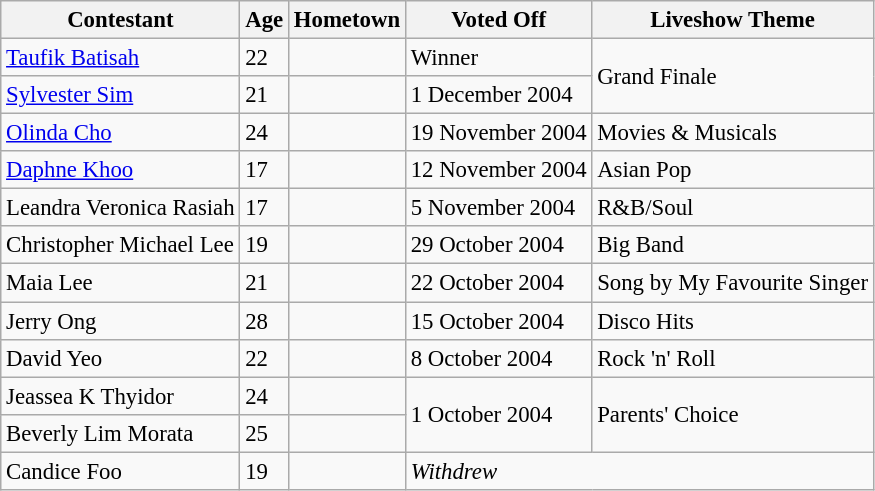<table class="wikitable" style="font-size:95%;">
<tr>
<th>Contestant</th>
<th>Age</th>
<th>Hometown</th>
<th>Voted Off</th>
<th>Liveshow Theme</th>
</tr>
<tr>
<td><a href='#'>Taufik Batisah</a></td>
<td>22</td>
<td></td>
<td>Winner</td>
<td rowspan = "2">Grand Finale</td>
</tr>
<tr>
<td><a href='#'>Sylvester Sim</a></td>
<td>21</td>
<td></td>
<td>1 December 2004</td>
</tr>
<tr>
<td><a href='#'>Olinda Cho</a></td>
<td>24</td>
<td></td>
<td>19 November 2004</td>
<td>Movies & Musicals</td>
</tr>
<tr>
<td><a href='#'>Daphne Khoo</a></td>
<td>17</td>
<td></td>
<td>12 November 2004</td>
<td>Asian Pop</td>
</tr>
<tr>
<td>Leandra Veronica Rasiah</td>
<td>17</td>
<td></td>
<td>5 November 2004</td>
<td>R&B/Soul</td>
</tr>
<tr>
<td>Christopher Michael Lee</td>
<td>19</td>
<td></td>
<td>29 October 2004</td>
<td>Big Band</td>
</tr>
<tr>
<td>Maia Lee</td>
<td>21</td>
<td></td>
<td>22 October 2004</td>
<td>Song by My Favourite Singer</td>
</tr>
<tr>
<td>Jerry Ong</td>
<td>28</td>
<td></td>
<td>15 October 2004</td>
<td>Disco Hits</td>
</tr>
<tr>
<td>David Yeo</td>
<td>22</td>
<td></td>
<td>8 October 2004</td>
<td>Rock 'n' Roll</td>
</tr>
<tr>
<td>Jeassea K Thyidor</td>
<td>24</td>
<td></td>
<td rowspan="2">1 October 2004</td>
<td rowspan="2">Parents' Choice</td>
</tr>
<tr>
<td>Beverly Lim Morata</td>
<td>25</td>
<td></td>
</tr>
<tr>
<td>Candice Foo</td>
<td>19</td>
<td></td>
<td colspan="2"><em>Withdrew</em></td>
</tr>
</table>
